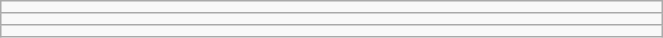<table class="wikitable" style=" text-align:center; font-size:110%;" width="35%">
<tr>
<td></td>
</tr>
<tr>
<td></td>
</tr>
<tr>
<td></td>
</tr>
</table>
